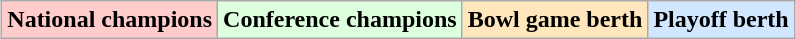<table class="wikitable" style="margin:1em auto;">
<tr>
<td bgcolor="#FFCCCC"><strong>National champions</strong></td>
<td bgcolor="#ddffdd"><strong>Conference champions</strong></td>
<td bgcolor="#ffe6bd"><strong>Bowl game berth</strong></td>
<td bgcolor="#d0e7ff"><strong>Playoff berth</strong></td>
</tr>
</table>
